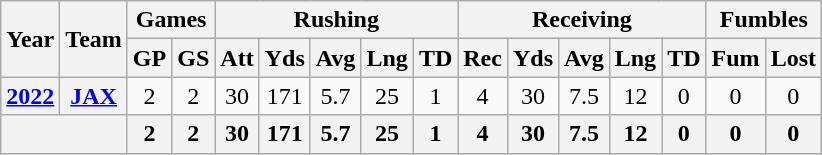<table class="wikitable" style="text-align:center">
<tr>
<th rowspan="2">Year</th>
<th rowspan="2">Team</th>
<th colspan="2">Games</th>
<th colspan="5">Rushing</th>
<th colspan="5">Receiving</th>
<th colspan="2">Fumbles</th>
</tr>
<tr>
<th>GP</th>
<th>GS</th>
<th>Att</th>
<th>Yds</th>
<th>Avg</th>
<th>Lng</th>
<th>TD</th>
<th>Rec</th>
<th>Yds</th>
<th>Avg</th>
<th>Lng</th>
<th>TD</th>
<th>Fum</th>
<th>Lost</th>
</tr>
<tr>
<th><a href='#'>2022</a></th>
<th><a href='#'>JAX</a></th>
<td>2</td>
<td>2</td>
<td>30</td>
<td>171</td>
<td>5.7</td>
<td>25</td>
<td>1</td>
<td>4</td>
<td>30</td>
<td>7.5</td>
<td>12</td>
<td>0</td>
<td>0</td>
<td>0</td>
</tr>
<tr>
<th colspan="2"></th>
<th>2</th>
<th>2</th>
<th>30</th>
<th>171</th>
<th>5.7</th>
<th>25</th>
<th>1</th>
<th>4</th>
<th>30</th>
<th>7.5</th>
<th>12</th>
<th>0</th>
<th>0</th>
<th>0</th>
</tr>
</table>
